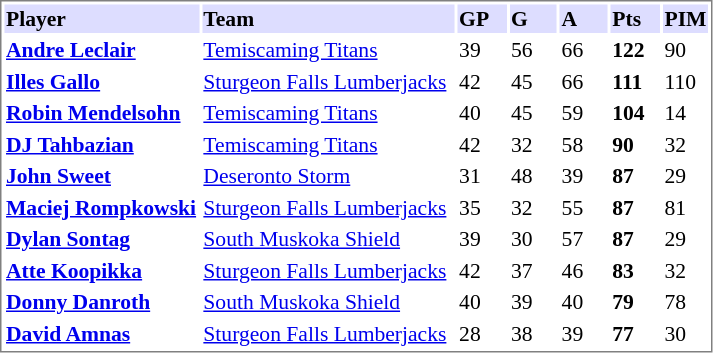<table cellpadding="0">
<tr style="text-align:left; vertical-align:top;">
<td></td>
<td><br><table cellpadding="1"  style="width:475px; font-size:90%; border:1px solid gray;">
<tr>
<th style="background:#ddf; width:30%;">Player</th>
<th style="background:#ddf; width:40%;">Team</th>
<th style="background:#ddf; width:7.5%;">GP</th>
<th style="background:#ddf; width:7.5%;">G</th>
<th style="background:#ddf; width:7.5%;">A</th>
<th style="background:#ddf; width:7.5%;">Pts</th>
<th style="background:#ddf; width:7.5%;">PIM</th>
</tr>
<tr>
<td><strong><a href='#'>Andre Leclair</a></strong></td>
<td><a href='#'>Temiscaming Titans</a></td>
<td>39</td>
<td>56</td>
<td>66</td>
<td><strong>122</strong></td>
<td>90</td>
</tr>
<tr>
<td><strong><a href='#'>Illes Gallo</a></strong></td>
<td><a href='#'>Sturgeon Falls Lumberjacks</a></td>
<td>42</td>
<td>45</td>
<td>66</td>
<td><strong>111</strong></td>
<td>110</td>
</tr>
<tr>
<td><strong><a href='#'>Robin Mendelsohn</a></strong></td>
<td><a href='#'>Temiscaming Titans</a></td>
<td>40</td>
<td>45</td>
<td>59</td>
<td><strong>104</strong></td>
<td>14</td>
</tr>
<tr>
<td><strong><a href='#'>DJ Tahbazian</a></strong></td>
<td><a href='#'>Temiscaming Titans</a></td>
<td>42</td>
<td>32</td>
<td>58</td>
<td><strong>90</strong></td>
<td>32</td>
</tr>
<tr>
<td><strong><a href='#'>John Sweet</a></strong></td>
<td><a href='#'>Deseronto Storm</a></td>
<td>31</td>
<td>48</td>
<td>39</td>
<td><strong>87</strong></td>
<td>29</td>
</tr>
<tr>
<td><strong><a href='#'>Maciej Rompkowski</a></strong></td>
<td><a href='#'>Sturgeon Falls Lumberjacks</a></td>
<td>35</td>
<td>32</td>
<td>55</td>
<td><strong>87</strong></td>
<td>81</td>
</tr>
<tr>
<td><strong><a href='#'>Dylan Sontag</a></strong></td>
<td><a href='#'>South Muskoka Shield</a></td>
<td>39</td>
<td>30</td>
<td>57</td>
<td><strong>87</strong></td>
<td>29</td>
</tr>
<tr>
<td><strong><a href='#'>Atte Koopikka</a></strong></td>
<td><a href='#'>Sturgeon Falls Lumberjacks</a></td>
<td>42</td>
<td>37</td>
<td>46</td>
<td><strong>83</strong></td>
<td>32</td>
</tr>
<tr>
<td><strong><a href='#'>Donny Danroth</a></strong></td>
<td><a href='#'>South Muskoka Shield</a></td>
<td>40</td>
<td>39</td>
<td>40</td>
<td><strong>79</strong></td>
<td>78</td>
</tr>
<tr>
<td><strong><a href='#'>David Amnas</a></strong></td>
<td><a href='#'>Sturgeon Falls Lumberjacks</a></td>
<td>28</td>
<td>38</td>
<td>39</td>
<td><strong>77</strong></td>
<td>30</td>
</tr>
</table>
</td>
</tr>
</table>
